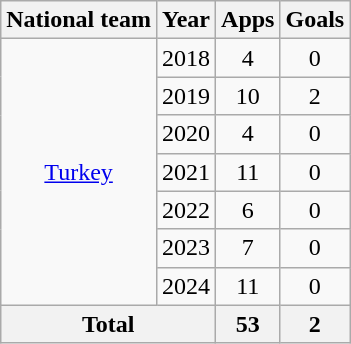<table class="wikitable" style="text-align:center">
<tr>
<th>National team</th>
<th>Year</th>
<th>Apps</th>
<th>Goals</th>
</tr>
<tr>
<td rowspan="7"><a href='#'>Turkey</a></td>
<td>2018</td>
<td>4</td>
<td>0</td>
</tr>
<tr>
<td>2019</td>
<td>10</td>
<td>2</td>
</tr>
<tr>
<td>2020</td>
<td>4</td>
<td>0</td>
</tr>
<tr>
<td>2021</td>
<td>11</td>
<td>0</td>
</tr>
<tr>
<td>2022</td>
<td>6</td>
<td>0</td>
</tr>
<tr>
<td>2023</td>
<td>7</td>
<td>0</td>
</tr>
<tr>
<td>2024</td>
<td>11</td>
<td>0</td>
</tr>
<tr>
<th colspan="2">Total</th>
<th>53</th>
<th>2</th>
</tr>
</table>
